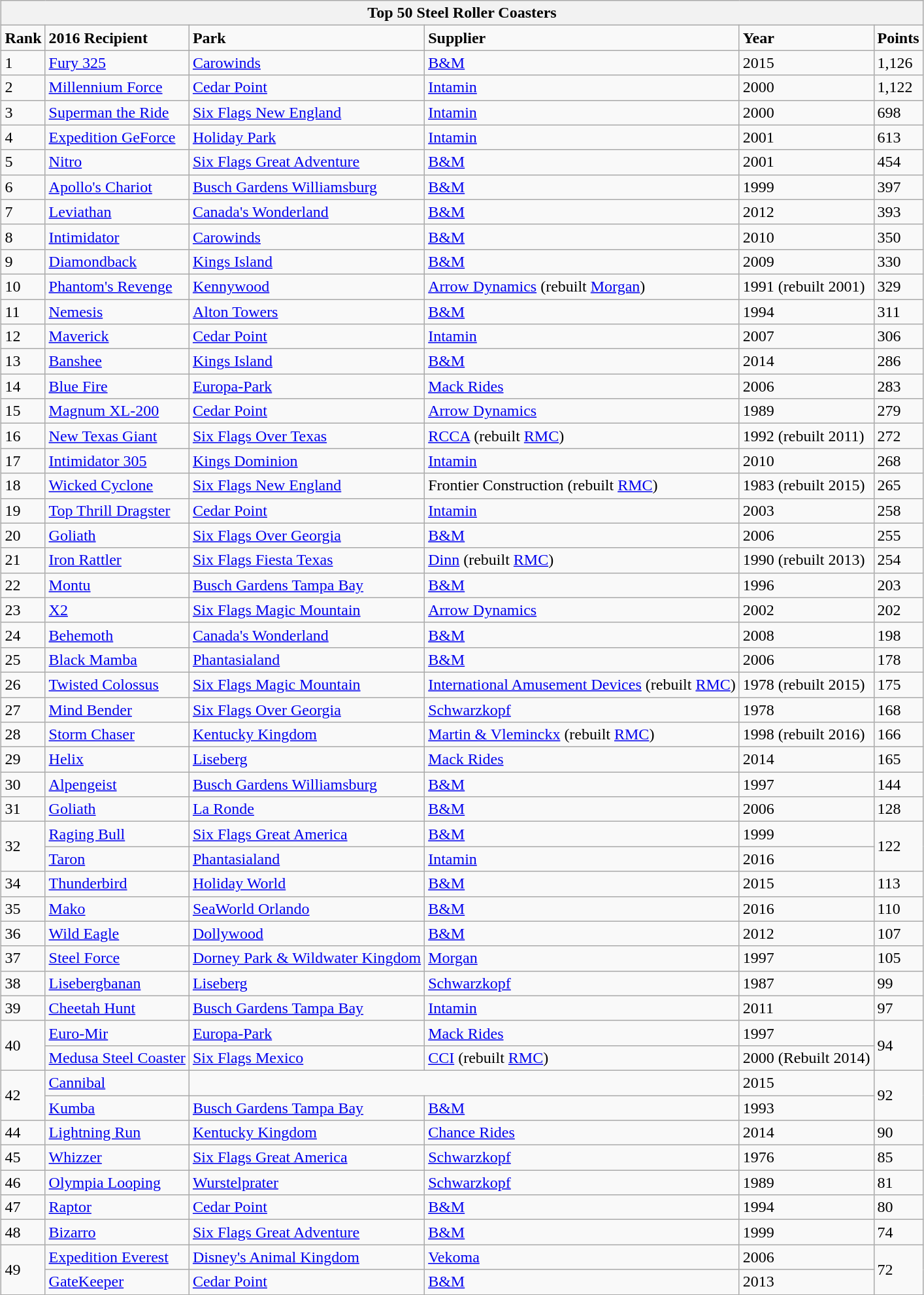<table class="wikitable" style="margin:1em auto;">
<tr>
<th colspan="500">Top 50 Steel Roller Coasters</th>
</tr>
<tr>
<td><strong>Rank</strong></td>
<td><strong>2016 Recipient</strong></td>
<td><strong>Park</strong></td>
<td><strong>Supplier</strong></td>
<td><strong>Year</strong></td>
<td><strong>Points</strong></td>
</tr>
<tr>
<td>1</td>
<td><a href='#'>Fury 325</a></td>
<td><a href='#'>Carowinds</a></td>
<td><a href='#'>B&M</a></td>
<td>2015</td>
<td>1,126</td>
</tr>
<tr>
<td>2</td>
<td><a href='#'>Millennium Force</a></td>
<td><a href='#'>Cedar Point</a></td>
<td><a href='#'>Intamin</a></td>
<td>2000</td>
<td>1,122</td>
</tr>
<tr>
<td>3</td>
<td><a href='#'>Superman the Ride</a></td>
<td><a href='#'>Six Flags New England</a></td>
<td><a href='#'>Intamin</a></td>
<td>2000</td>
<td>698</td>
</tr>
<tr>
<td>4</td>
<td><a href='#'>Expedition GeForce</a></td>
<td><a href='#'>Holiday Park</a></td>
<td><a href='#'>Intamin</a></td>
<td>2001</td>
<td>613</td>
</tr>
<tr>
<td>5</td>
<td><a href='#'>Nitro</a></td>
<td><a href='#'>Six Flags Great Adventure</a></td>
<td><a href='#'>B&M</a></td>
<td>2001</td>
<td>454</td>
</tr>
<tr>
<td>6</td>
<td><a href='#'>Apollo's Chariot</a></td>
<td><a href='#'>Busch Gardens Williamsburg</a></td>
<td><a href='#'>B&M</a></td>
<td>1999</td>
<td>397</td>
</tr>
<tr>
<td>7</td>
<td><a href='#'>Leviathan</a></td>
<td><a href='#'>Canada's Wonderland</a></td>
<td><a href='#'>B&M</a></td>
<td>2012</td>
<td>393</td>
</tr>
<tr>
<td>8</td>
<td><a href='#'>Intimidator</a></td>
<td><a href='#'>Carowinds</a></td>
<td><a href='#'>B&M</a></td>
<td>2010</td>
<td>350</td>
</tr>
<tr>
<td>9</td>
<td><a href='#'>Diamondback</a></td>
<td><a href='#'>Kings Island</a></td>
<td><a href='#'>B&M</a></td>
<td>2009</td>
<td>330</td>
</tr>
<tr>
<td>10</td>
<td><a href='#'>Phantom's Revenge</a></td>
<td><a href='#'>Kennywood</a></td>
<td><a href='#'>Arrow Dynamics</a> (rebuilt <a href='#'>Morgan</a>)</td>
<td>1991 (rebuilt 2001)</td>
<td>329</td>
</tr>
<tr>
<td>11</td>
<td><a href='#'>Nemesis</a></td>
<td><a href='#'>Alton Towers</a></td>
<td><a href='#'>B&M</a></td>
<td>1994</td>
<td>311</td>
</tr>
<tr>
<td>12</td>
<td><a href='#'>Maverick</a></td>
<td><a href='#'>Cedar Point</a></td>
<td><a href='#'>Intamin</a></td>
<td>2007</td>
<td>306</td>
</tr>
<tr>
<td>13</td>
<td><a href='#'>Banshee</a></td>
<td><a href='#'>Kings Island</a></td>
<td><a href='#'>B&M</a></td>
<td>2014</td>
<td>286</td>
</tr>
<tr>
<td>14</td>
<td><a href='#'>Blue Fire</a></td>
<td><a href='#'>Europa-Park</a></td>
<td><a href='#'>Mack Rides</a></td>
<td>2006</td>
<td>283</td>
</tr>
<tr>
<td>15</td>
<td><a href='#'>Magnum XL-200</a></td>
<td><a href='#'>Cedar Point</a></td>
<td><a href='#'>Arrow Dynamics</a></td>
<td>1989</td>
<td>279</td>
</tr>
<tr>
<td>16</td>
<td><a href='#'>New Texas Giant</a></td>
<td><a href='#'>Six Flags Over Texas</a></td>
<td><a href='#'>RCCA</a> (rebuilt <a href='#'>RMC</a>)</td>
<td>1992 (rebuilt 2011)</td>
<td>272</td>
</tr>
<tr>
<td>17</td>
<td><a href='#'>Intimidator 305</a></td>
<td><a href='#'>Kings Dominion</a></td>
<td><a href='#'>Intamin</a></td>
<td>2010</td>
<td>268</td>
</tr>
<tr>
<td>18</td>
<td><a href='#'>Wicked Cyclone</a></td>
<td><a href='#'>Six Flags New England</a></td>
<td>Frontier Construction (rebuilt <a href='#'>RMC</a>)</td>
<td>1983 (rebuilt 2015)</td>
<td>265</td>
</tr>
<tr>
<td>19</td>
<td><a href='#'>Top Thrill Dragster</a></td>
<td><a href='#'>Cedar Point</a></td>
<td><a href='#'>Intamin</a></td>
<td>2003</td>
<td>258</td>
</tr>
<tr>
<td>20</td>
<td><a href='#'>Goliath</a></td>
<td><a href='#'>Six Flags Over Georgia</a></td>
<td><a href='#'>B&M</a></td>
<td>2006</td>
<td>255</td>
</tr>
<tr>
<td>21</td>
<td><a href='#'>Iron Rattler</a></td>
<td><a href='#'>Six Flags Fiesta Texas</a></td>
<td><a href='#'>Dinn</a> (rebuilt <a href='#'>RMC</a>)</td>
<td>1990 (rebuilt 2013)</td>
<td>254</td>
</tr>
<tr>
<td>22</td>
<td><a href='#'>Montu</a></td>
<td><a href='#'>Busch Gardens Tampa Bay</a></td>
<td><a href='#'>B&M</a></td>
<td>1996</td>
<td>203</td>
</tr>
<tr>
<td>23</td>
<td><a href='#'>X2</a></td>
<td><a href='#'>Six Flags Magic Mountain</a></td>
<td><a href='#'>Arrow Dynamics</a></td>
<td>2002</td>
<td>202</td>
</tr>
<tr>
<td>24</td>
<td><a href='#'>Behemoth</a></td>
<td><a href='#'>Canada's Wonderland</a></td>
<td><a href='#'>B&M</a></td>
<td>2008</td>
<td>198</td>
</tr>
<tr>
<td>25</td>
<td><a href='#'>Black Mamba</a></td>
<td><a href='#'>Phantasialand</a></td>
<td><a href='#'>B&M</a></td>
<td>2006</td>
<td>178</td>
</tr>
<tr>
<td>26</td>
<td><a href='#'>Twisted Colossus</a></td>
<td><a href='#'>Six Flags Magic Mountain</a></td>
<td><a href='#'>International Amusement Devices</a> (rebuilt <a href='#'>RMC</a>)</td>
<td>1978 (rebuilt 2015)</td>
<td>175</td>
</tr>
<tr>
<td>27</td>
<td><a href='#'>Mind Bender</a></td>
<td><a href='#'>Six Flags Over Georgia</a></td>
<td><a href='#'>Schwarzkopf</a></td>
<td>1978</td>
<td>168</td>
</tr>
<tr>
<td>28</td>
<td><a href='#'>Storm Chaser</a></td>
<td><a href='#'>Kentucky Kingdom</a></td>
<td><a href='#'>Martin & Vleminckx</a> (rebuilt <a href='#'>RMC</a>)</td>
<td>1998 (rebuilt 2016)</td>
<td>166</td>
</tr>
<tr>
<td>29</td>
<td><a href='#'>Helix</a></td>
<td><a href='#'>Liseberg</a></td>
<td><a href='#'>Mack Rides</a></td>
<td>2014</td>
<td>165</td>
</tr>
<tr>
<td>30</td>
<td><a href='#'>Alpengeist</a></td>
<td><a href='#'>Busch Gardens Williamsburg</a></td>
<td><a href='#'>B&M</a></td>
<td>1997</td>
<td>144</td>
</tr>
<tr>
<td>31</td>
<td><a href='#'>Goliath</a></td>
<td><a href='#'>La Ronde</a></td>
<td><a href='#'>B&M</a></td>
<td>2006</td>
<td>128</td>
</tr>
<tr>
<td rowspan="2">32</td>
<td><a href='#'>Raging Bull</a></td>
<td><a href='#'>Six Flags Great America</a></td>
<td><a href='#'>B&M</a></td>
<td>1999</td>
<td rowspan="2">122</td>
</tr>
<tr>
<td><a href='#'>Taron</a></td>
<td><a href='#'>Phantasialand</a></td>
<td><a href='#'>Intamin</a></td>
<td>2016</td>
</tr>
<tr>
<td>34</td>
<td><a href='#'>Thunderbird</a></td>
<td><a href='#'>Holiday World</a></td>
<td><a href='#'>B&M</a></td>
<td>2015</td>
<td>113</td>
</tr>
<tr>
<td>35</td>
<td><a href='#'>Mako</a></td>
<td><a href='#'>SeaWorld Orlando</a></td>
<td><a href='#'>B&M</a></td>
<td>2016</td>
<td>110</td>
</tr>
<tr>
<td>36</td>
<td><a href='#'>Wild Eagle</a></td>
<td><a href='#'>Dollywood</a></td>
<td><a href='#'>B&M</a></td>
<td>2012</td>
<td>107</td>
</tr>
<tr>
<td>37</td>
<td><a href='#'>Steel Force</a></td>
<td><a href='#'>Dorney Park & Wildwater Kingdom</a></td>
<td><a href='#'>Morgan</a></td>
<td>1997</td>
<td>105</td>
</tr>
<tr>
<td>38</td>
<td><a href='#'>Lisebergbanan</a></td>
<td><a href='#'>Liseberg</a></td>
<td><a href='#'>Schwarzkopf</a></td>
<td>1987</td>
<td>99</td>
</tr>
<tr>
<td>39</td>
<td><a href='#'>Cheetah Hunt</a></td>
<td><a href='#'>Busch Gardens Tampa Bay</a></td>
<td><a href='#'>Intamin</a></td>
<td>2011</td>
<td>97</td>
</tr>
<tr>
<td rowspan="2">40</td>
<td><a href='#'>Euro-Mir</a></td>
<td><a href='#'>Europa-Park</a></td>
<td><a href='#'>Mack Rides</a></td>
<td>1997</td>
<td rowspan="2">94</td>
</tr>
<tr>
<td><a href='#'>Medusa Steel Coaster</a></td>
<td><a href='#'>Six Flags Mexico</a></td>
<td><a href='#'>CCI</a> (rebuilt <a href='#'>RMC</a>)</td>
<td>2000 (Rebuilt 2014)</td>
</tr>
<tr>
<td rowspan="2">42</td>
<td><a href='#'>Cannibal</a></td>
<td colspan="2"></td>
<td>2015</td>
<td rowspan="2">92</td>
</tr>
<tr>
<td><a href='#'>Kumba</a></td>
<td><a href='#'>Busch Gardens Tampa Bay</a></td>
<td><a href='#'>B&M</a></td>
<td>1993</td>
</tr>
<tr>
<td>44</td>
<td><a href='#'>Lightning Run</a></td>
<td><a href='#'>Kentucky Kingdom</a></td>
<td><a href='#'>Chance Rides</a></td>
<td>2014</td>
<td>90</td>
</tr>
<tr>
<td>45</td>
<td><a href='#'>Whizzer</a></td>
<td><a href='#'>Six Flags Great America</a></td>
<td><a href='#'>Schwarzkopf</a></td>
<td>1976</td>
<td>85</td>
</tr>
<tr>
<td>46</td>
<td><a href='#'>Olympia Looping</a></td>
<td><a href='#'>Wurstelprater</a></td>
<td><a href='#'>Schwarzkopf</a></td>
<td>1989</td>
<td>81</td>
</tr>
<tr>
<td>47</td>
<td><a href='#'>Raptor</a></td>
<td><a href='#'>Cedar Point</a></td>
<td><a href='#'>B&M</a></td>
<td>1994</td>
<td>80</td>
</tr>
<tr>
<td>48</td>
<td><a href='#'>Bizarro</a></td>
<td><a href='#'>Six Flags Great Adventure</a></td>
<td><a href='#'>B&M</a></td>
<td>1999</td>
<td>74</td>
</tr>
<tr>
<td rowspan="2">49</td>
<td><a href='#'>Expedition Everest</a></td>
<td><a href='#'>Disney's Animal Kingdom</a></td>
<td><a href='#'>Vekoma</a></td>
<td>2006</td>
<td rowspan="2">72</td>
</tr>
<tr>
<td><a href='#'>GateKeeper</a></td>
<td><a href='#'>Cedar Point</a></td>
<td><a href='#'>B&M</a></td>
<td>2013</td>
</tr>
</table>
